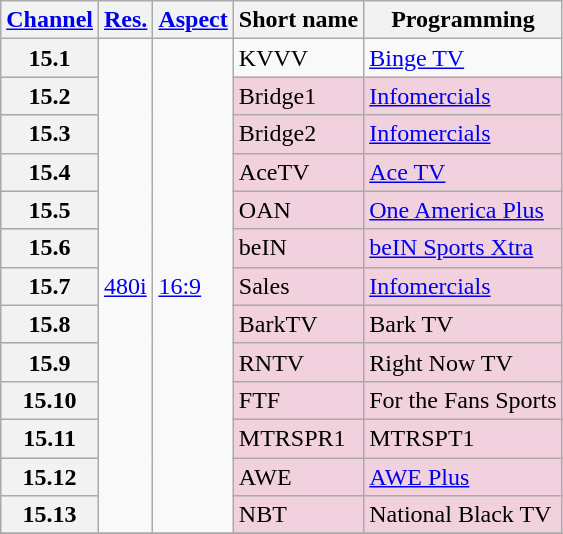<table class="wikitable">
<tr>
<th scope = "col"><a href='#'>Channel</a></th>
<th scope = "col"><a href='#'>Res.</a></th>
<th scope = "col"><a href='#'>Aspect</a></th>
<th scope = "col">Short name</th>
<th scope = "col">Programming</th>
</tr>
<tr>
<th scope = "row">15.1</th>
<td rowspan="13"><a href='#'>480i</a></td>
<td rowspan="13"><a href='#'>16:9</a></td>
<td>KVVV</td>
<td><a href='#'>Binge TV</a></td>
</tr>
<tr style="background-color:#f2d1de;">
<th scope = "row">15.2</th>
<td>Bridge1</td>
<td><a href='#'>Infomercials</a> </td>
</tr>
<tr style="background-color:#f2d1de;">
<th scope = "row">15.3</th>
<td>Bridge2</td>
<td><a href='#'>Infomercials</a> </td>
</tr>
<tr style="background-color:#f2d1de;">
<th scope = "row">15.4</th>
<td>AceTV</td>
<td><a href='#'>Ace TV</a> </td>
</tr>
<tr style="background-color:#f2d1de;">
<th scope = "row">15.5</th>
<td>OAN</td>
<td><a href='#'>One America Plus</a> </td>
</tr>
<tr style="background-color:#f2d1de;">
<th scope = "row">15.6</th>
<td>beIN</td>
<td><a href='#'>beIN Sports Xtra</a> </td>
</tr>
<tr style="background-color:#f2d1de;">
<th scope = "row">15.7</th>
<td>Sales</td>
<td><a href='#'>Infomercials</a> </td>
</tr>
<tr style="background-color:#f2d1de;">
<th scope = "row">15.8</th>
<td>BarkTV</td>
<td>Bark TV </td>
</tr>
<tr style="background-color:#f2d1de;">
<th scope = "row">15.9</th>
<td>RNTV</td>
<td>Right Now TV </td>
</tr>
<tr style="background-color:#f2d1de;">
<th scope = "row">15.10</th>
<td>FTF</td>
<td>For the Fans Sports </td>
</tr>
<tr style="background-color:#f2d1de;">
<th scope = "row">15.11</th>
<td>MTRSPR1</td>
<td>MTRSPT1 </td>
</tr>
<tr style="background-color:#f2d1de;">
<th scope = "row">15.12</th>
<td>AWE</td>
<td><a href='#'>AWE Plus</a> </td>
</tr>
<tr style="background-color:#f2d1de;">
<th scope = "row">15.13</th>
<td>NBT</td>
<td>National Black TV </td>
</tr>
<tr style="background-color:#f2d1de;">
</tr>
</table>
